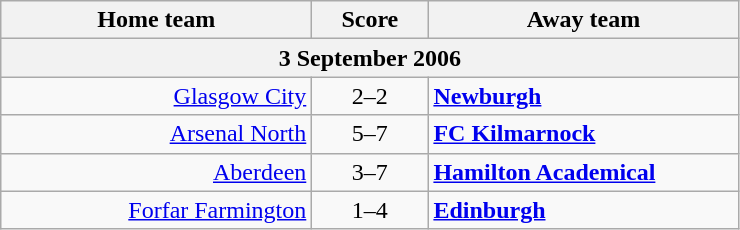<table class="wikitable" style="border-collapse: collapse;">
<tr>
<th align="right" width="200">Home team</th>
<th align="center" width="70">Score</th>
<th align="left" width="200">Away team</th>
</tr>
<tr>
<th colspan="3" align="center">3 September 2006</th>
</tr>
<tr>
<td style="text-align:right;"><a href='#'>Glasgow City</a></td>
<td style="text-align:center;">2–2</td>
<td style="text-align:left;"><strong><a href='#'>Newburgh</a></strong></td>
</tr>
<tr>
<td style="text-align:right;"><a href='#'>Arsenal North</a></td>
<td style="text-align:center;">5–7</td>
<td style="text-align:left;"><strong><a href='#'>FC Kilmarnock</a></strong></td>
</tr>
<tr>
<td style="text-align:right;"><a href='#'>Aberdeen</a></td>
<td style="text-align:center;">3–7</td>
<td style="text-align:left;"><strong><a href='#'>Hamilton Academical</a></strong></td>
</tr>
<tr>
<td style="text-align:right;"><a href='#'>Forfar Farmington</a></td>
<td style="text-align:center;">1–4</td>
<td style="text-align:left;"><strong><a href='#'>Edinburgh</a></strong></td>
</tr>
</table>
